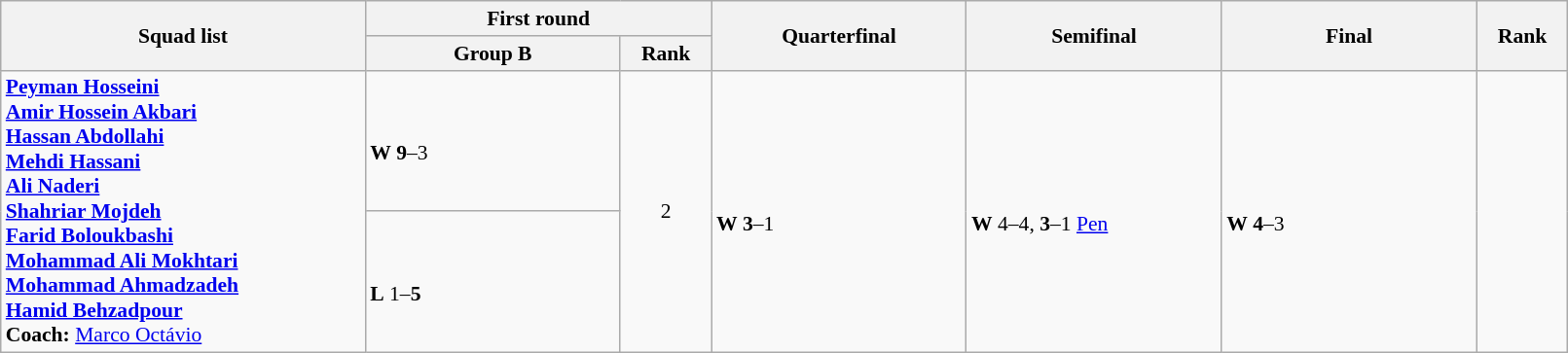<table class="wikitable" width="85%" style="text-align:left; font-size:90%">
<tr>
<th rowspan="2" width="20%">Squad list</th>
<th colspan="2">First round</th>
<th rowspan="2" width="14%">Quarterfinal</th>
<th rowspan="2" width="14%">Semifinal</th>
<th rowspan="2" width="14%">Final</th>
<th rowspan="2" width="5%">Rank</th>
</tr>
<tr>
<th width="14%">Group B</th>
<th width="5%">Rank</th>
</tr>
<tr>
<td rowspan=2><strong><a href='#'>Peyman Hosseini</a><br><a href='#'>Amir Hossein Akbari</a><br><a href='#'>Hassan Abdollahi</a><br><a href='#'>Mehdi Hassani</a><br><a href='#'>Ali Naderi</a><br><a href='#'>Shahriar Mojdeh</a><br><a href='#'>Farid Boloukbashi</a><br><a href='#'>Mohammad Ali Mokhtari</a><br><a href='#'>Mohammad Ahmadzadeh</a><br><a href='#'>Hamid Behzadpour</a><br>Coach:</strong>  <a href='#'>Marco Octávio</a></td>
<td><br><strong>W</strong> <strong>9</strong>–3</td>
<td rowspan=2 align=center>2 <strong></strong></td>
<td rowspan=2><br><strong>W</strong> <strong>3</strong>–1</td>
<td rowspan=2><br><strong>W</strong> 4–4, <strong>3</strong>–1 <a href='#'>Pen</a></td>
<td rowspan=2><br><strong>W</strong> <strong>4</strong>–3</td>
<td rowspan=2 align=center></td>
</tr>
<tr>
<td><br><strong>L</strong> 1–<strong>5</strong></td>
</tr>
</table>
